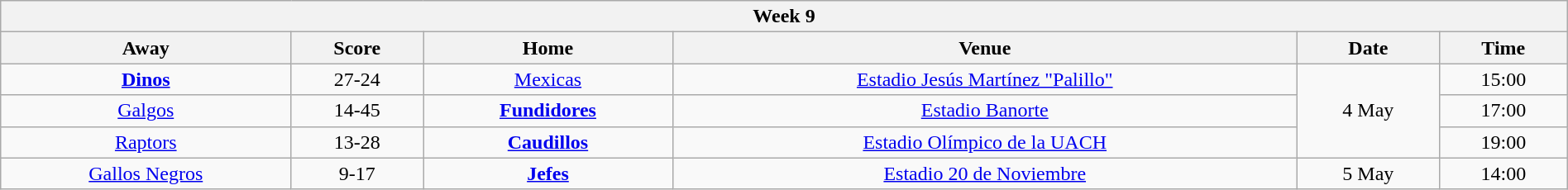<table class="wikitable mw-collapsible mw-collapsed" style="width:100%;">
<tr>
<th colspan="8">Week 9</th>
</tr>
<tr>
<th>Away</th>
<th>Score</th>
<th>Home</th>
<th>Venue</th>
<th>Date</th>
<th>Time</th>
</tr>
<tr align="center">
<td><strong><a href='#'>Dinos</a></strong></td>
<td>27-24</td>
<td><a href='#'>Mexicas</a></td>
<td><a href='#'>Estadio Jesús Martínez "Palillo"</a></td>
<td rowspan=3>4 May</td>
<td>15:00</td>
</tr>
<tr align="center">
<td><a href='#'>Galgos</a></td>
<td>14-45</td>
<td><strong><a href='#'>Fundidores</a></strong></td>
<td><a href='#'>Estadio Banorte</a></td>
<td>17:00</td>
</tr>
<tr align="center">
<td><a href='#'>Raptors</a></td>
<td>13-28</td>
<td><strong><a href='#'>Caudillos</a></strong></td>
<td><a href='#'>Estadio Olímpico de la UACH</a></td>
<td>19:00</td>
</tr>
<tr align="center">
<td><a href='#'>Gallos Negros</a></td>
<td>9-17</td>
<td><strong><a href='#'>Jefes</a></strong></td>
<td><a href='#'>Estadio 20 de Noviembre</a></td>
<td>5 May</td>
<td>14:00</td>
</tr>
</table>
